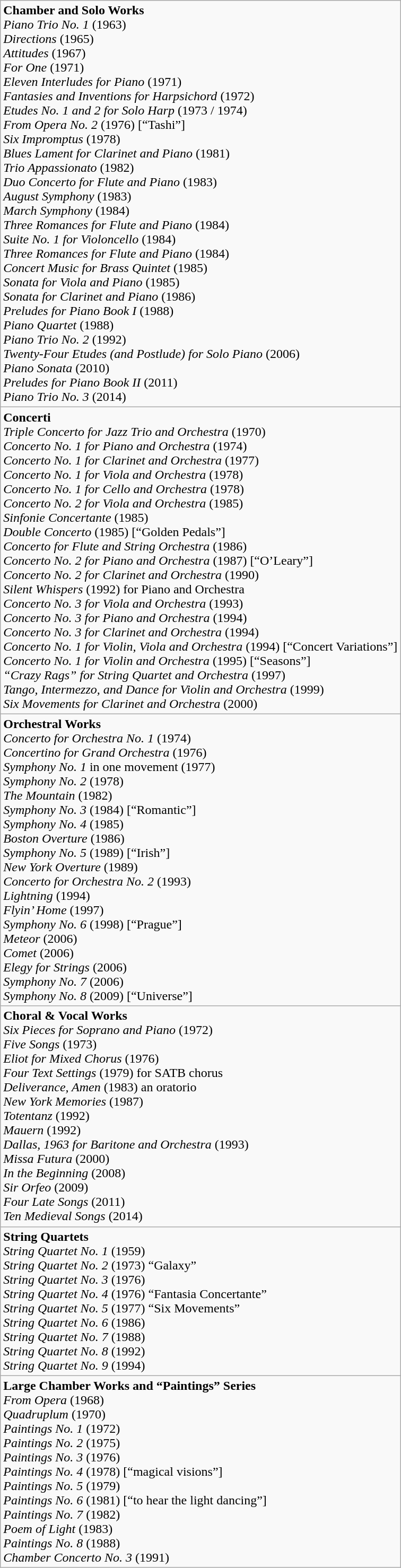<table class="wikitable">
<tr>
<td><strong>Chamber and Solo Works</strong><br><em>Piano Trio No. 1</em> (1963)<br><em>Directions</em> (1965)<br><em>Attitudes</em> (1967)<br><em>For One</em> (1971)<br><em>Eleven Interludes for Piano</em> (1971)<br><em>Fantasies and Inventions for Harpsichord</em> (1972)<br><em>Etudes No. 1 and 2 for Solo Harp</em> (1973 / 1974)<br><em>From Opera No. 2</em> (1976) [“Tashi”]<br><em>Six Impromptus</em> (1978)<br><em>Blues Lament for Clarinet and Piano</em> (1981)<br><em>Trio Appassionato</em> (1982)<br><em>Duo Concerto for Flute and Piano</em> (1983)<br><em>August Symphony</em> (1983)<br><em>March Symphony</em> (1984)<br><em>Three Romances for Flute and Piano</em> (1984)<br><em>Suite No. 1 for Violoncello</em> (1984)<br><em>Three Romances for Flute and Piano</em> (1984)<br><em>Concert Music for Brass Quintet</em> (1985)<br><em>Sonata for Viola and Piano</em> (1985)<br><em>Sonata for Clarinet and Piano</em> (1986)<br><em>Preludes for Piano Book I</em> (1988)<br><em>Piano Quartet</em> (1988)<br><em>Piano Trio No. 2</em> (1992)<br><em>Twenty-Four Etudes (and Postlude) for Solo Piano</em> (2006)<br><em>Piano Sonata</em> (2010)<br><em>Preludes for Piano Book II</em> (2011)<br><em>Piano Trio No. 3</em> (2014)</td>
</tr>
<tr>
<td><strong>Concerti</strong><br><em>Triple Concerto for Jazz Trio and Orchestra</em> (1970)<br><em>Concerto No. 1 for Piano and Orchestra</em> (1974)<br><em>Concerto No. 1 for Clarinet and Orchestra</em> (1977)<br><em>Concerto No. 1 for Viola and Orchestra</em> (1978)<br><em>Concerto No. 1 for Cello and Orchestra</em> (1978)<br><em>Concerto No. 2 for Viola and Orchestra</em> (1985)<br><em>Sinfonie Concertante</em> (1985)<br><em>Double Concerto</em> (1985) [“Golden Pedals”]<br><em>Concerto for Flute and String Orchestra</em> (1986)<br><em>Concerto No. 2 for Piano and Orchestra</em> (1987) [“O’Leary”]<br><em>Concerto No. 2 for Clarinet and Orchestra</em> (1990)<br><em>Silent Whispers</em> (1992) for Piano and Orchestra<br><em>Concerto No. 3 for Viola and Orchestra</em> (1993)<br><em>Concerto No. 3 for Piano and Orchestra</em> (1994)<br><em>Concerto No. 3 for Clarinet and Orchestra</em> (1994)<br><em>Concerto No. 1 for Violin, Viola and Orchestra</em> (1994) [“Concert Variations”]<br><em>Concerto No. 1 for Violin and Orchestra</em> (1995) [“Seasons”]<br><em>“Crazy Rags” for String Quartet and Orchestra</em> (1997)<br><em>Tango, Intermezzo, and Dance for Violin and Orchestra</em> (1999)<br><em>Six Movements for Clarinet and Orchestra</em> (2000)</td>
</tr>
<tr>
<td><strong>Orchestral Works</strong><br><em>Concerto for Orchestra No. 1</em> (1974)<br><em>Concertino for Grand Orchestra</em> (1976)<br><em>Symphony No. 1</em> in one movement (1977)<br><em>Symphony No. 2</em> (1978)<br><em>The Mountain</em> (1982)<br><em>Symphony No. 3</em> (1984) [“Romantic”]<br><em>Symphony No. 4</em> (1985)<br><em>Boston Overture</em> (1986)<br><em>Symphony No. 5</em> (1989) [“Irish”]<br><em>New York Overture</em> (1989)<br><em>Concerto for Orchestra No. 2</em> (1993)<br><em>Lightning</em> (1994)<br><em>Flyin’ Home</em> (1997)<br><em>Symphony No. 6</em> (1998) [“Prague”]<br><em>Meteor</em> (2006)<br><em>Comet</em> (2006)<br><em>Elegy for Strings</em> (2006)<br><em>Symphony No. 7</em> (2006)<br><em>Symphony No. 8</em> (2009) [“Universe”]</td>
</tr>
<tr>
<td><strong>Choral & Vocal Works</strong><br><em>Six Pieces for Soprano and Piano</em> (1972)<br><em>Five Songs</em> (1973)<br><em>Eliot for Mixed Chorus</em> (1976)<br><em>Four Text Settings</em> (1979) for SATB chorus<br><em>Deliverance, Amen</em> (1983) an oratorio<br><em>New York Memories</em> (1987)<br><em>Totentanz</em> (1992)<br><em>Mauern</em> (1992)<br><em>Dallas, 1963 for Baritone and Orchestra</em> (1993)<br><em>Missa Futura</em> (2000)<br><em>In the Beginning</em> (2008)<br><em>Sir Orfeo</em> (2009)<br><em>Four Late Songs</em> (2011)<br><em>Ten Medieval Songs</em> (2014)</td>
</tr>
<tr>
<td><strong>String Quartets</strong><br><em>String Quartet No. 1</em> (1959)<br><em>String Quartet No. 2</em> (1973) “Galaxy”<br><em>String Quartet No. 3</em> (1976)<br><em>String Quartet No. 4</em> (1976) “Fantasia Concertante”<br><em>String Quartet No. 5</em> (1977) “Six Movements”<br><em>String Quartet No. 6</em> (1986)<br><em>String Quartet No. 7</em> (1988)<br><em>String Quartet No. 8</em> (1992)<br><em>String Quartet No. 9</em> (1994)</td>
</tr>
<tr>
<td><strong>Large Chamber Works and “Paintings” Series</strong><br><em>From Opera</em> (1968)<br><em>Quadruplum</em> (1970)<br><em>Paintings No. 1</em> (1972)<br><em>Paintings No. 2</em> (1975)<br><em>Paintings No. 3</em> (1976)<br><em>Paintings No. 4</em> (1978) [“magical visions”]<br><em>Paintings No. 5</em> (1979)<br><em>Paintings No. 6</em> (1981) [“to hear the light dancing”]<br><em>Paintings No. 7</em> (1982)<br><em>Poem of Light</em> (1983)<br><em>Paintings No. 8</em> (1988)<br><em>Chamber Concerto No. 3</em> (1991)</td>
</tr>
</table>
